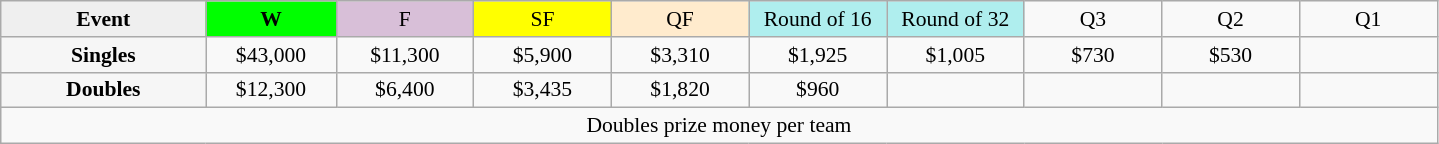<table class=wikitable style=font-size:90%;text-align:center>
<tr>
<td style="width:130px; background:#efefef;"><strong>Event</strong></td>
<td style="width:80px; background:lime;"><strong>W</strong></td>
<td style="width:85px; background:thistle;">F</td>
<td style="width:85px; background:#ff0;">SF</td>
<td style="width:85px; background:#ffebcd;">QF</td>
<td style="width:85px; background:#afeeee;">Round of 16</td>
<td style="width:85px; background:#afeeee;">Round of 32</td>
<td width=85>Q3</td>
<td width=85>Q2</td>
<td width=85>Q1</td>
</tr>
<tr>
<td style="background:#f6f6f6;"><strong>Singles</strong></td>
<td>$43,000</td>
<td>$11,300</td>
<td>$5,900</td>
<td>$3,310</td>
<td>$1,925</td>
<td>$1,005</td>
<td>$730</td>
<td>$530</td>
</tr>
<tr>
<td style="background:#f6f6f6;"><strong>Doubles</strong></td>
<td>$12,300</td>
<td>$6,400</td>
<td>$3,435</td>
<td>$1,820</td>
<td>$960</td>
<td></td>
<td></td>
<td></td>
<td></td>
</tr>
<tr>
<td colspan=10>Doubles prize money per team</td>
</tr>
</table>
